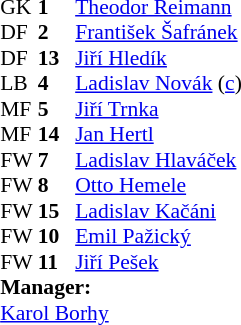<table cellspacing="0" cellpadding="0" style="font-size:90%; margin:auto;">
<tr>
<th width="25"></th>
<th width="25"></th>
</tr>
<tr>
<td>GK</td>
<td><strong>1</strong></td>
<td><a href='#'>Theodor Reimann</a></td>
</tr>
<tr>
<td>DF</td>
<td><strong>2</strong></td>
<td><a href='#'>František Šafránek</a></td>
</tr>
<tr>
<td>DF</td>
<td><strong>13</strong></td>
<td><a href='#'>Jiří Hledík</a></td>
</tr>
<tr>
<td>LB</td>
<td><strong>4</strong></td>
<td><a href='#'>Ladislav Novák</a> (<a href='#'>c</a>)</td>
</tr>
<tr>
<td>MF</td>
<td><strong>5</strong></td>
<td><a href='#'>Jiří Trnka</a></td>
</tr>
<tr>
<td>MF</td>
<td><strong>14</strong></td>
<td><a href='#'>Jan Hertl</a></td>
</tr>
<tr>
<td>FW</td>
<td><strong>7</strong></td>
<td><a href='#'>Ladislav Hlaváček</a></td>
</tr>
<tr>
<td>FW</td>
<td><strong>8</strong></td>
<td><a href='#'>Otto Hemele</a></td>
</tr>
<tr>
<td>FW</td>
<td><strong>15</strong></td>
<td><a href='#'>Ladislav Kačáni</a></td>
</tr>
<tr>
<td>FW</td>
<td><strong>10</strong></td>
<td><a href='#'>Emil Pažický</a></td>
</tr>
<tr>
<td>FW</td>
<td><strong>11</strong></td>
<td><a href='#'>Jiří Pešek</a></td>
</tr>
<tr>
<td colspan=3><strong>Manager:</strong></td>
</tr>
<tr>
<td colspan=4> <a href='#'>Karol Borhy</a></td>
</tr>
</table>
